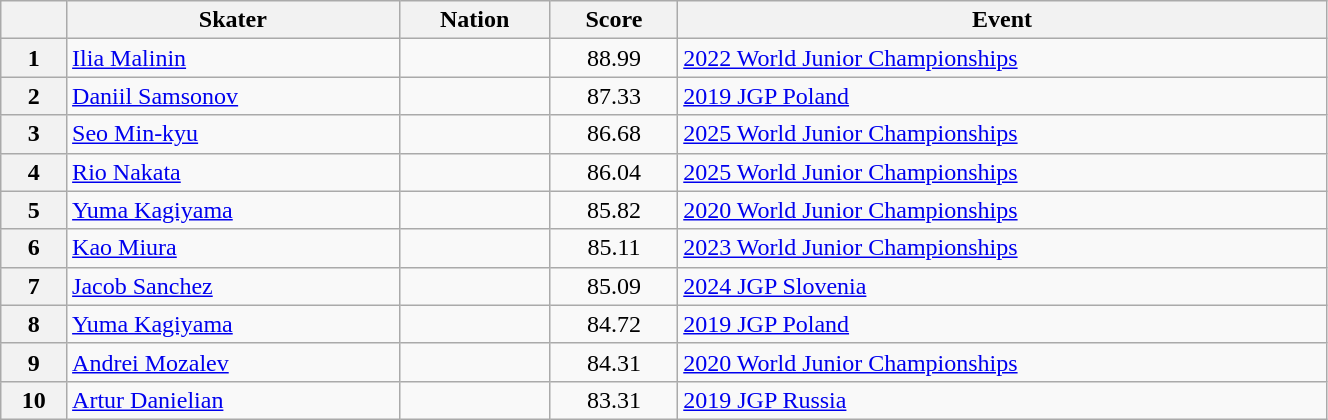<table class="wikitable sortable" style="text-align:left; width:70%">
<tr>
<th scope="col"></th>
<th scope="col">Skater</th>
<th scope="col">Nation</th>
<th scope="col">Score</th>
<th scope="col">Event</th>
</tr>
<tr>
<th scope="row">1</th>
<td><a href='#'>Ilia Malinin</a></td>
<td></td>
<td style="text-align:center;">88.99</td>
<td><a href='#'>2022 World Junior Championships</a></td>
</tr>
<tr>
<th scope="row">2</th>
<td><a href='#'>Daniil Samsonov</a></td>
<td></td>
<td style="text-align:center;">87.33</td>
<td><a href='#'>2019 JGP Poland</a></td>
</tr>
<tr>
<th scope="row">3</th>
<td><a href='#'>Seo Min-kyu</a></td>
<td></td>
<td style="text-align:center;">86.68</td>
<td><a href='#'>2025 World Junior Championships</a></td>
</tr>
<tr>
<th scope="row">4</th>
<td><a href='#'>Rio Nakata</a></td>
<td></td>
<td style="text-align:center;">86.04</td>
<td><a href='#'>2025 World Junior Championships</a></td>
</tr>
<tr>
<th scope="row">5</th>
<td><a href='#'>Yuma Kagiyama</a></td>
<td></td>
<td style="text-align:center;">85.82</td>
<td><a href='#'>2020 World Junior Championships</a></td>
</tr>
<tr>
<th scope="row">6</th>
<td><a href='#'>Kao Miura</a></td>
<td></td>
<td style="text-align:center;">85.11</td>
<td><a href='#'>2023 World Junior Championships</a></td>
</tr>
<tr>
<th scope="row">7</th>
<td><a href='#'>Jacob Sanchez</a></td>
<td></td>
<td style="text-align:center;">85.09</td>
<td><a href='#'>2024 JGP Slovenia</a></td>
</tr>
<tr>
<th scope="row">8</th>
<td><a href='#'>Yuma Kagiyama</a></td>
<td></td>
<td style="text-align:center;">84.72</td>
<td><a href='#'>2019 JGP Poland</a></td>
</tr>
<tr>
<th scope="row">9</th>
<td><a href='#'>Andrei Mozalev</a></td>
<td></td>
<td style="text-align:center;">84.31</td>
<td><a href='#'>2020 World Junior Championships</a></td>
</tr>
<tr>
<th scope="row">10</th>
<td><a href='#'>Artur Danielian</a></td>
<td></td>
<td style="text-align:center;">83.31</td>
<td><a href='#'>2019 JGP Russia</a></td>
</tr>
</table>
